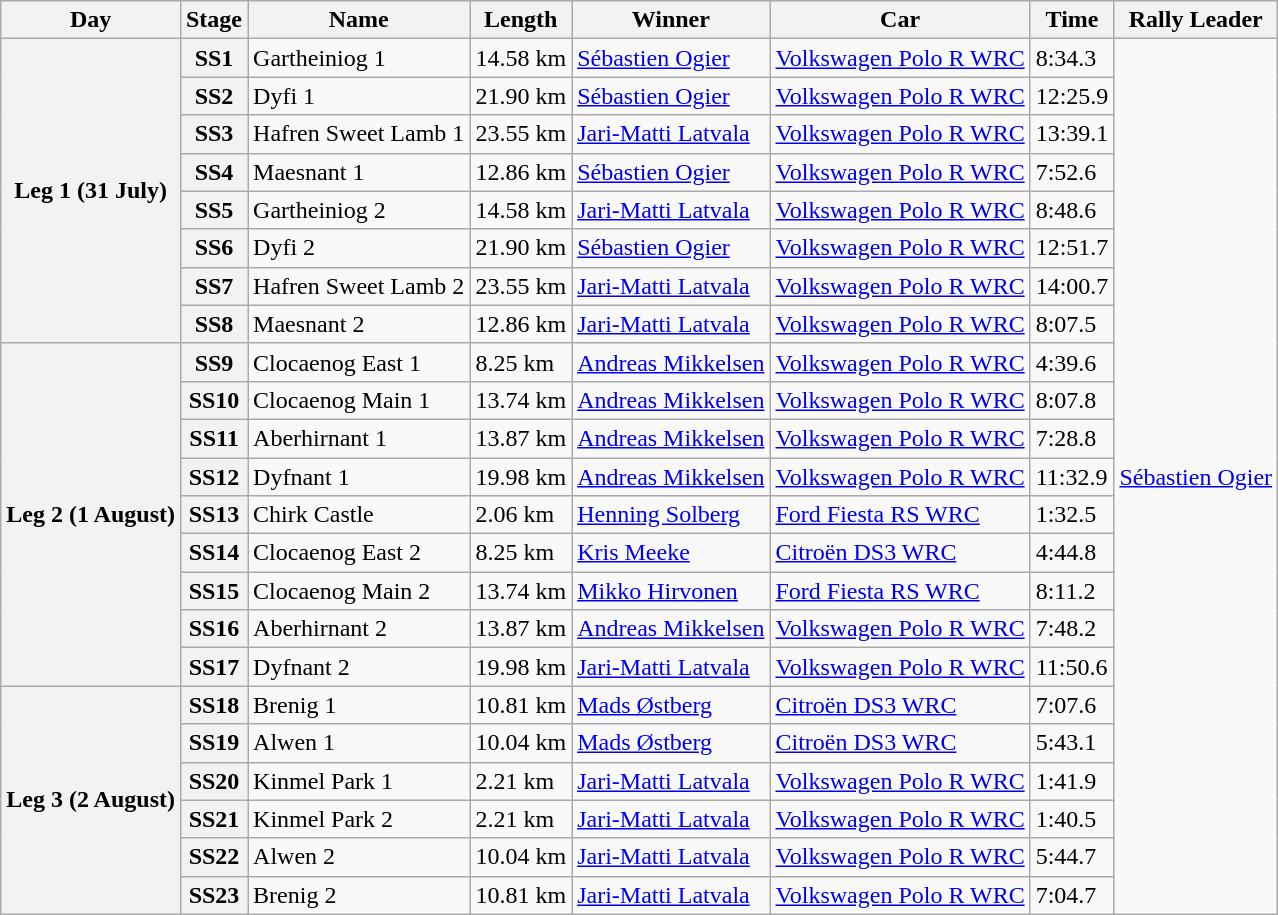<table class="wikitable">
<tr>
<th>Day</th>
<th>Stage</th>
<th>Name</th>
<th>Length</th>
<th>Winner</th>
<th>Car</th>
<th>Time</th>
<th>Rally Leader</th>
</tr>
<tr>
<th rowspan="8">Leg 1 (31 July)</th>
<th>SS1</th>
<td>Gartheiniog 1</td>
<td>14.58 km</td>
<td> <a href='#'>Sébastien Ogier</a></td>
<td><a href='#'>Volkswagen Polo R WRC</a></td>
<td>8:34.3</td>
<td rowspan="23"> <a href='#'>Sébastien Ogier</a></td>
</tr>
<tr>
<th>SS2</th>
<td>Dyfi 1</td>
<td>21.90 km</td>
<td> <a href='#'>Sébastien Ogier</a></td>
<td><a href='#'>Volkswagen Polo R WRC</a></td>
<td>12:25.9</td>
</tr>
<tr>
<th>SS3</th>
<td>Hafren Sweet Lamb 1</td>
<td>23.55 km</td>
<td> <a href='#'>Jari-Matti Latvala</a></td>
<td><a href='#'>Volkswagen Polo R WRC</a></td>
<td>13:39.1</td>
</tr>
<tr>
<th>SS4</th>
<td>Maesnant 1</td>
<td>12.86 km</td>
<td> <a href='#'>Sébastien Ogier</a></td>
<td><a href='#'>Volkswagen Polo R WRC</a></td>
<td>7:52.6</td>
</tr>
<tr>
<th>SS5</th>
<td>Gartheiniog 2</td>
<td>14.58 km</td>
<td> <a href='#'>Jari-Matti Latvala</a></td>
<td><a href='#'>Volkswagen Polo R WRC</a></td>
<td>8:48.6</td>
</tr>
<tr>
<th>SS6</th>
<td>Dyfi 2</td>
<td>21.90 km</td>
<td> <a href='#'>Sébastien Ogier</a></td>
<td><a href='#'>Volkswagen Polo R WRC</a></td>
<td>12:51.7</td>
</tr>
<tr>
<th>SS7</th>
<td>Hafren Sweet Lamb 2</td>
<td>23.55 km</td>
<td> <a href='#'>Jari-Matti Latvala</a></td>
<td><a href='#'>Volkswagen Polo R WRC</a></td>
<td>14:00.7</td>
</tr>
<tr>
<th>SS8</th>
<td>Maesnant 2</td>
<td>12.86 km</td>
<td> <a href='#'>Jari-Matti Latvala</a></td>
<td><a href='#'>Volkswagen Polo R WRC</a></td>
<td>8:07.5</td>
</tr>
<tr>
<th rowspan="9">Leg 2 (1 August)</th>
<th>SS9</th>
<td>Clocaenog East 1</td>
<td>8.25 km</td>
<td> <a href='#'>Andreas Mikkelsen</a></td>
<td><a href='#'>Volkswagen Polo R WRC</a></td>
<td>4:39.6</td>
</tr>
<tr>
<th>SS10</th>
<td>Clocaenog Main 1</td>
<td>13.74 km</td>
<td> <a href='#'>Andreas Mikkelsen</a></td>
<td><a href='#'>Volkswagen Polo R WRC</a></td>
<td>8:07.8</td>
</tr>
<tr>
<th>SS11</th>
<td>Aberhirnant 1</td>
<td>13.87 km</td>
<td> <a href='#'>Andreas Mikkelsen</a></td>
<td><a href='#'>Volkswagen Polo R WRC</a></td>
<td>7:28.8</td>
</tr>
<tr>
<th>SS12</th>
<td>Dyfnant 1</td>
<td>19.98 km</td>
<td> <a href='#'>Andreas Mikkelsen</a></td>
<td><a href='#'>Volkswagen Polo R WRC</a></td>
<td>11:32.9</td>
</tr>
<tr>
<th>SS13</th>
<td>Chirk Castle</td>
<td>2.06 km</td>
<td> <a href='#'>Henning Solberg</a></td>
<td><a href='#'>Ford Fiesta RS WRC</a></td>
<td>1:32.5</td>
</tr>
<tr>
<th>SS14</th>
<td>Clocaenog East 2</td>
<td>8.25 km</td>
<td> <a href='#'>Kris Meeke</a></td>
<td><a href='#'>Citroën DS3 WRC</a></td>
<td>4:44.8</td>
</tr>
<tr>
<th>SS15</th>
<td>Clocaenog Main 2</td>
<td>13.74 km</td>
<td> <a href='#'>Mikko Hirvonen</a></td>
<td><a href='#'>Ford Fiesta RS WRC</a></td>
<td>8:11.2</td>
</tr>
<tr>
<th>SS16</th>
<td>Aberhirnant 2</td>
<td>13.87 km</td>
<td> <a href='#'>Andreas Mikkelsen</a></td>
<td><a href='#'>Volkswagen Polo R WRC</a></td>
<td>7:48.2</td>
</tr>
<tr>
<th>SS17</th>
<td>Dyfnant 2</td>
<td>19.98 km</td>
<td> <a href='#'>Jari-Matti Latvala</a></td>
<td><a href='#'>Volkswagen Polo R WRC</a></td>
<td>11:50.6</td>
</tr>
<tr>
<th rowspan="6">Leg 3 (2 August)</th>
<th>SS18</th>
<td>Brenig 1</td>
<td>10.81 km</td>
<td> <a href='#'>Mads Østberg</a></td>
<td><a href='#'>Citroën DS3 WRC</a></td>
<td>7:07.6</td>
</tr>
<tr>
<th>SS19</th>
<td>Alwen 1</td>
<td>10.04 km</td>
<td> <a href='#'>Mads Østberg</a></td>
<td><a href='#'>Citroën DS3 WRC</a></td>
<td>5:43.1</td>
</tr>
<tr>
<th>SS20</th>
<td>Kinmel Park 1</td>
<td>2.21 km</td>
<td> <a href='#'>Jari-Matti Latvala</a></td>
<td><a href='#'>Volkswagen Polo R WRC</a></td>
<td>1:41.9</td>
</tr>
<tr>
<th>SS21</th>
<td>Kinmel Park 2</td>
<td>2.21 km</td>
<td> <a href='#'>Jari-Matti Latvala</a></td>
<td><a href='#'>Volkswagen Polo R WRC</a></td>
<td>1:40.5</td>
</tr>
<tr>
<th>SS22</th>
<td>Alwen 2</td>
<td>10.04 km</td>
<td> <a href='#'>Jari-Matti Latvala</a></td>
<td><a href='#'>Volkswagen Polo R WRC</a></td>
<td>5:44.7</td>
</tr>
<tr>
<th>SS23</th>
<td>Brenig 2</td>
<td>10.81 km</td>
<td> <a href='#'>Jari-Matti Latvala</a></td>
<td><a href='#'>Volkswagen Polo R WRC</a></td>
<td>7:04.7</td>
</tr>
</table>
